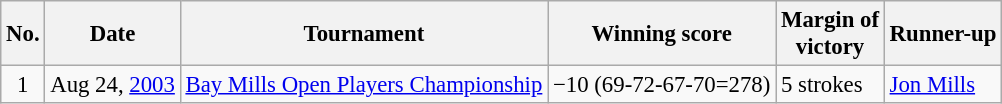<table class="wikitable" style="font-size:95%;">
<tr>
<th>No.</th>
<th>Date</th>
<th>Tournament</th>
<th>Winning score</th>
<th>Margin of<br>victory</th>
<th>Runner-up</th>
</tr>
<tr>
<td align=center>1</td>
<td align=right>Aug 24, <a href='#'>2003</a></td>
<td><a href='#'>Bay Mills Open Players Championship</a></td>
<td>−10 (69-72-67-70=278)</td>
<td>5 strokes</td>
<td> <a href='#'>Jon Mills</a></td>
</tr>
</table>
